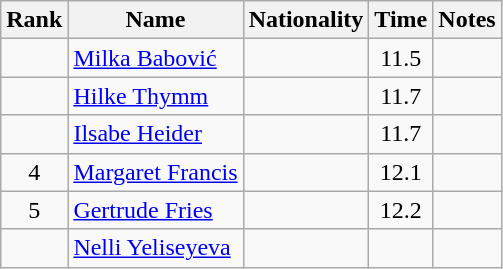<table class="wikitable sortable" style="text-align:center">
<tr>
<th>Rank</th>
<th>Name</th>
<th>Nationality</th>
<th>Time</th>
<th>Notes</th>
</tr>
<tr>
<td></td>
<td align=left><a href='#'>Milka Babović</a></td>
<td align=left></td>
<td>11.5</td>
<td></td>
</tr>
<tr>
<td></td>
<td align=left><a href='#'>Hilke Thymm</a></td>
<td align=left></td>
<td>11.7</td>
<td></td>
</tr>
<tr>
<td></td>
<td align=left><a href='#'>Ilsabe Heider</a></td>
<td align=left></td>
<td>11.7</td>
<td></td>
</tr>
<tr>
<td>4</td>
<td align=left><a href='#'>Margaret Francis</a></td>
<td align=left></td>
<td>12.1</td>
<td></td>
</tr>
<tr>
<td>5</td>
<td align=left><a href='#'>Gertrude Fries</a></td>
<td align=left></td>
<td>12.2</td>
<td></td>
</tr>
<tr>
<td></td>
<td align=left><a href='#'>Nelli Yeliseyeva</a></td>
<td align=left></td>
<td></td>
<td></td>
</tr>
</table>
